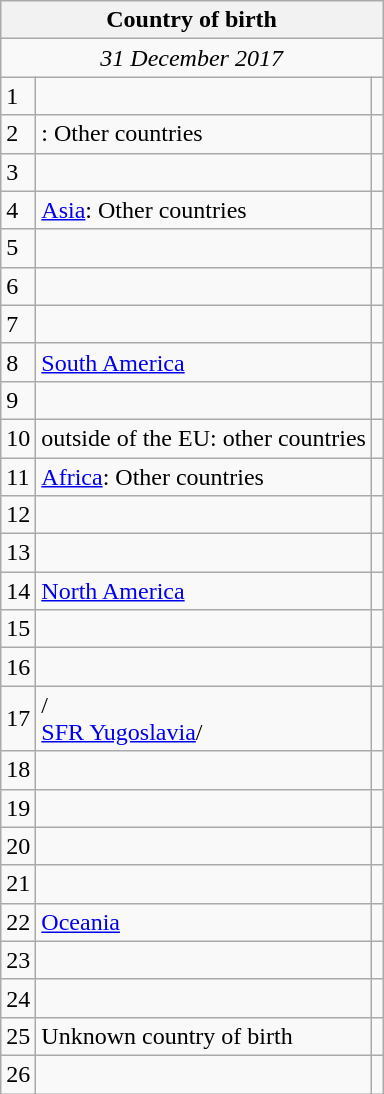<table class="wikitable collapsible collapsed">
<tr>
<th colspan=3>Country of birth</th>
</tr>
<tr>
<td colspan=3 style="text-align:center;"><em>31 December 2017</em></td>
</tr>
<tr>
<td>1</td>
<td></td>
<td align=right></td>
</tr>
<tr>
<td>2</td>
<td>: Other countries</td>
<td align=right></td>
</tr>
<tr>
<td>3</td>
<td></td>
<td align=right></td>
</tr>
<tr>
<td>4</td>
<td><a href='#'>Asia</a>: Other countries</td>
<td align=right></td>
</tr>
<tr>
<td>5</td>
<td></td>
<td align=right></td>
</tr>
<tr>
<td>6</td>
<td></td>
<td align=right></td>
</tr>
<tr>
<td>7</td>
<td></td>
<td align=right></td>
</tr>
<tr>
<td>8</td>
<td><a href='#'>South America</a></td>
<td align=right></td>
</tr>
<tr>
<td>9</td>
<td></td>
<td align=right></td>
</tr>
<tr>
<td>10</td>
<td> outside of the EU: other countries</td>
<td align=right></td>
</tr>
<tr>
<td>11</td>
<td><a href='#'>Africa</a>: Other countries</td>
<td align=right></td>
</tr>
<tr>
<td>12</td>
<td></td>
<td align=right></td>
</tr>
<tr>
<td>13</td>
<td></td>
<td align=right></td>
</tr>
<tr>
<td>14</td>
<td><a href='#'>North America</a></td>
<td align=right></td>
</tr>
<tr>
<td>15</td>
<td></td>
<td align=right></td>
</tr>
<tr>
<td>16</td>
<td></td>
<td align=right></td>
</tr>
<tr>
<td>17</td>
<td>/<br><a href='#'>SFR Yugoslavia</a>/</td>
<td align=right></td>
</tr>
<tr>
<td>18</td>
<td></td>
<td align=right></td>
</tr>
<tr>
<td>19</td>
<td></td>
<td align=right></td>
</tr>
<tr>
<td>20</td>
<td></td>
<td align=right></td>
</tr>
<tr>
<td>21</td>
<td></td>
<td align=right></td>
</tr>
<tr>
<td>22</td>
<td><a href='#'>Oceania</a></td>
<td align=right></td>
</tr>
<tr>
<td>23</td>
<td></td>
<td align=right></td>
</tr>
<tr>
<td>24</td>
<td></td>
<td align=right></td>
</tr>
<tr>
<td>25</td>
<td>Unknown country of birth</td>
<td align=right></td>
</tr>
<tr>
<td>26</td>
<td></td>
<td align=right></td>
</tr>
</table>
